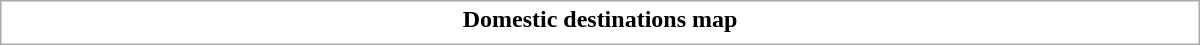<table class="collapsible uncollapsed" style="border:1px #aaa solid; width:50em; margin:0.2em auto">
<tr>
<th>Domestic destinations map</th>
</tr>
<tr>
<td></td>
</tr>
</table>
